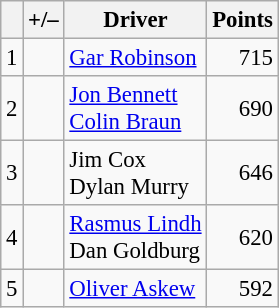<table class="wikitable" style="font-size: 95%;">
<tr>
<th scope="col"></th>
<th scope="col">+/–</th>
<th scope="col">Driver</th>
<th scope="col">Points</th>
</tr>
<tr>
<td align=center>1</td>
<td align="left"></td>
<td> <a href='#'>Gar Robinson</a></td>
<td align=right>715</td>
</tr>
<tr>
<td align=center>2</td>
<td align="left"></td>
<td> <a href='#'>Jon Bennett</a><br> <a href='#'>Colin Braun</a></td>
<td align=right>690</td>
</tr>
<tr>
<td align=center>3</td>
<td align="left"></td>
<td> Jim Cox<br> Dylan Murry</td>
<td align=right>646</td>
</tr>
<tr>
<td align=center>4</td>
<td align="left"></td>
<td> <a href='#'>Rasmus Lindh</a><br> Dan Goldburg</td>
<td align=right>620</td>
</tr>
<tr>
<td align=center>5</td>
<td align="left"></td>
<td> <a href='#'>Oliver Askew</a></td>
<td align=right>592</td>
</tr>
</table>
